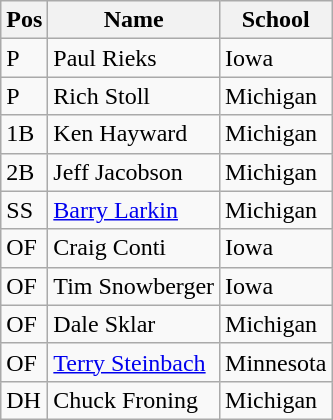<table class=wikitable>
<tr>
<th>Pos</th>
<th>Name</th>
<th>School</th>
</tr>
<tr>
<td>P</td>
<td>Paul Rieks</td>
<td>Iowa</td>
</tr>
<tr>
<td>P</td>
<td>Rich Stoll</td>
<td>Michigan</td>
</tr>
<tr>
<td>1B</td>
<td>Ken Hayward</td>
<td>Michigan</td>
</tr>
<tr>
<td>2B</td>
<td>Jeff Jacobson</td>
<td>Michigan</td>
</tr>
<tr>
<td>SS</td>
<td><a href='#'>Barry Larkin</a></td>
<td>Michigan</td>
</tr>
<tr>
<td>OF</td>
<td>Craig Conti</td>
<td>Iowa</td>
</tr>
<tr>
<td>OF</td>
<td>Tim Snowberger</td>
<td>Iowa</td>
</tr>
<tr>
<td>OF</td>
<td>Dale Sklar</td>
<td>Michigan</td>
</tr>
<tr>
<td>OF</td>
<td><a href='#'>Terry Steinbach</a></td>
<td>Minnesota</td>
</tr>
<tr>
<td>DH</td>
<td>Chuck Froning</td>
<td>Michigan</td>
</tr>
</table>
